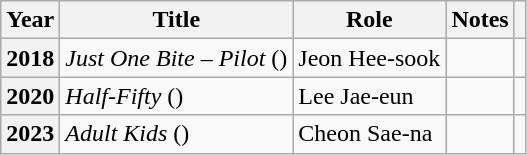<table class="wikitable plainrowheaders sortable">
<tr>
<th scope="col">Year</th>
<th scope="col">Title</th>
<th scope="col">Role</th>
<th scope="col">Notes</th>
<th scope="col" class="unsortable"></th>
</tr>
<tr>
<th scope="row">2018</th>
<td><em>Just One Bite – Pilot</em> ()</td>
<td>Jeon Hee-sook</td>
<td></td>
<td style="text-align:center"></td>
</tr>
<tr>
<th scope="row">2020</th>
<td><em>Half-Fifty</em> ()</td>
<td>Lee Jae-eun</td>
<td></td>
<td style="text-align:center"></td>
</tr>
<tr>
<th scope="row">2023</th>
<td><em>Adult Kids</em> ()</td>
<td>Cheon Sae-na</td>
<td></td>
<td style="text-align:center"></td>
</tr>
</table>
